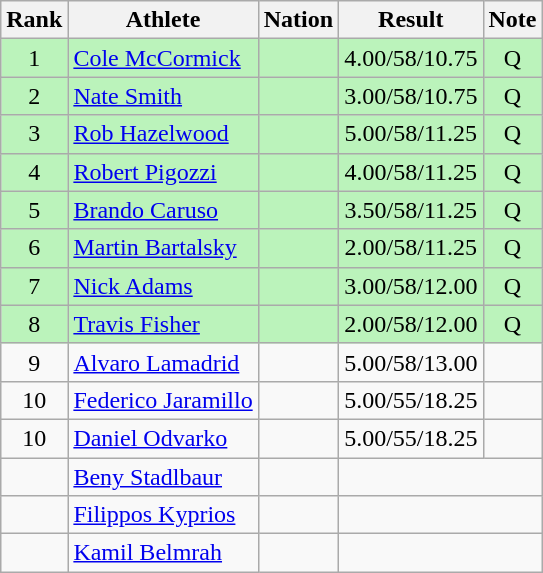<table class="wikitable sortable" style="text-align:center">
<tr>
<th>Rank</th>
<th>Athlete</th>
<th>Nation</th>
<th>Result</th>
<th>Note</th>
</tr>
<tr bgcolor=bbf3bb>
<td>1</td>
<td align=left><a href='#'>Cole McCormick</a></td>
<td align=left></td>
<td>4.00/58/10.75</td>
<td>Q</td>
</tr>
<tr bgcolor=bbf3bb>
<td>2</td>
<td align=left><a href='#'>Nate Smith</a></td>
<td align=left></td>
<td>3.00/58/10.75</td>
<td>Q</td>
</tr>
<tr bgcolor=bbf3bb>
<td>3</td>
<td align=left><a href='#'>Rob Hazelwood</a></td>
<td align=left></td>
<td>5.00/58/11.25</td>
<td>Q</td>
</tr>
<tr bgcolor=bbf3bb>
<td>4</td>
<td align=left><a href='#'>Robert Pigozzi</a></td>
<td align=left></td>
<td>4.00/58/11.25</td>
<td>Q</td>
</tr>
<tr bgcolor=bbf3bb>
<td>5</td>
<td align=left><a href='#'>Brando Caruso</a></td>
<td align=left></td>
<td>3.50/58/11.25</td>
<td>Q</td>
</tr>
<tr bgcolor=bbf3bb>
<td>6</td>
<td align=left><a href='#'>Martin Bartalsky</a></td>
<td align=left></td>
<td>2.00/58/11.25</td>
<td>Q</td>
</tr>
<tr bgcolor=bbf3bb>
<td>7</td>
<td align=left><a href='#'>Nick Adams</a></td>
<td align=left></td>
<td>3.00/58/12.00</td>
<td>Q</td>
</tr>
<tr bgcolor=bbf3bb>
<td>8</td>
<td align=left><a href='#'>Travis Fisher</a></td>
<td align=left></td>
<td>2.00/58/12.00</td>
<td>Q</td>
</tr>
<tr>
<td>9</td>
<td align=left><a href='#'>Alvaro Lamadrid</a></td>
<td align=left></td>
<td>5.00/58/13.00</td>
<td></td>
</tr>
<tr>
<td>10</td>
<td align=left><a href='#'>Federico Jaramillo</a></td>
<td align=left></td>
<td>5.00/55/18.25</td>
<td></td>
</tr>
<tr>
<td>10</td>
<td align=left><a href='#'>Daniel Odvarko</a></td>
<td align=left></td>
<td>5.00/55/18.25</td>
<td></td>
</tr>
<tr>
<td></td>
<td align=left><a href='#'>Beny Stadlbaur</a></td>
<td align=left></td>
<td colspan=2></td>
</tr>
<tr>
<td></td>
<td align=left><a href='#'>Filippos Kyprios</a></td>
<td align=left></td>
<td colspan=2></td>
</tr>
<tr>
<td></td>
<td align=left><a href='#'>Kamil Belmrah</a></td>
<td align=left></td>
<td colspan=2></td>
</tr>
</table>
